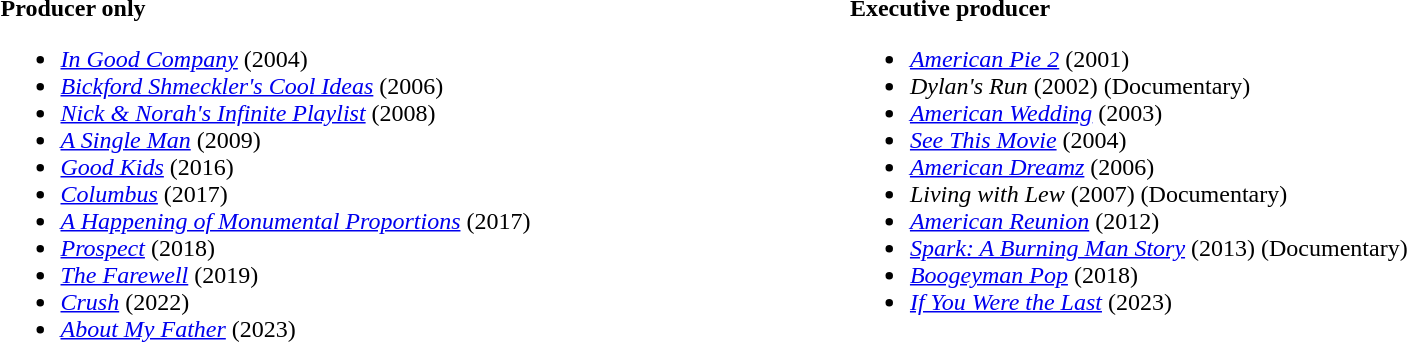<table style="width:100%;">
<tr style="vertical-align:top;">
<td width="45%"><br><strong>Producer only</strong><ul><li><em><a href='#'>In Good Company</a></em> (2004)</li><li><em><a href='#'>Bickford Shmeckler's Cool Ideas</a></em> (2006)</li><li><em><a href='#'>Nick & Norah's Infinite Playlist</a></em> (2008)</li><li><em><a href='#'>A Single Man</a></em> (2009)</li><li><em><a href='#'>Good Kids</a></em> (2016)</li><li><em><a href='#'>Columbus</a></em> (2017)</li><li><em><a href='#'>A Happening of Monumental Proportions</a></em> (2017)</li><li><em><a href='#'>Prospect</a></em> (2018)</li><li><em><a href='#'>The Farewell</a></em> (2019)</li><li><em><a href='#'>Crush</a></em> (2022)</li><li><em><a href='#'>About My Father</a></em> (2023)</li></ul></td>
<td width="55%"><br><strong>Executive producer</strong><ul><li><em><a href='#'>American Pie 2</a></em> (2001)</li><li><em>Dylan's Run</em> (2002) (Documentary)</li><li><em><a href='#'>American Wedding</a></em> (2003)</li><li><em><a href='#'>See This Movie</a></em> (2004)</li><li><em><a href='#'>American Dreamz</a></em> (2006)</li><li><em>Living with Lew</em> (2007) (Documentary)</li><li><em><a href='#'>American Reunion</a></em> (2012)</li><li><em><a href='#'>Spark: A Burning Man Story</a></em> (2013) (Documentary)</li><li><em><a href='#'>Boogeyman Pop</a></em> (2018)</li><li><em><a href='#'>If You Were the Last</a></em> (2023)</li></ul></td>
<td width="50%"></td>
</tr>
</table>
